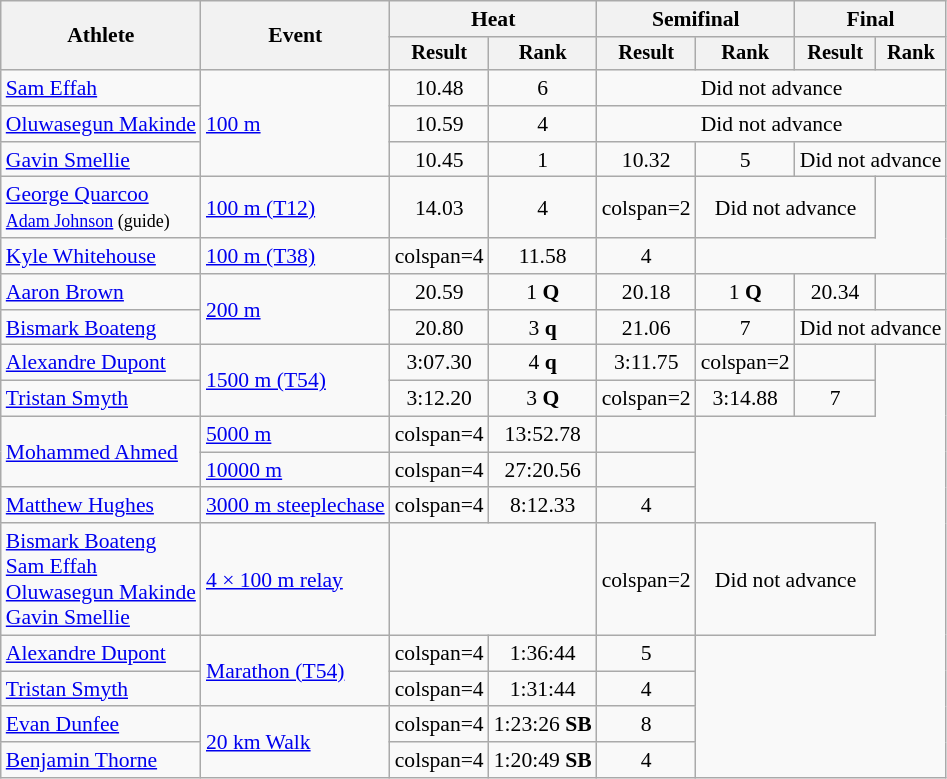<table class="wikitable" style="font-size:90%">
<tr>
<th rowspan=2>Athlete</th>
<th rowspan=2>Event</th>
<th colspan=2>Heat</th>
<th colspan=2>Semifinal</th>
<th colspan=2>Final</th>
</tr>
<tr style="font-size:95%">
<th>Result</th>
<th>Rank</th>
<th>Result</th>
<th>Rank</th>
<th>Result</th>
<th>Rank</th>
</tr>
<tr align=center>
<td align=left><a href='#'>Sam Effah</a></td>
<td align=left rowspan=3><a href='#'>100 m</a></td>
<td>10.48</td>
<td>6</td>
<td colspan=4>Did not advance</td>
</tr>
<tr align=center>
<td align=left><a href='#'>Oluwasegun Makinde</a></td>
<td>10.59</td>
<td>4</td>
<td colspan=4>Did not advance</td>
</tr>
<tr align=center>
<td align=left><a href='#'>Gavin Smellie</a></td>
<td>10.45</td>
<td>1</td>
<td>10.32</td>
<td>5</td>
<td colspan=2>Did not advance</td>
</tr>
<tr align=center>
<td align=left><a href='#'>George Quarcoo</a><br><small><a href='#'>Adam Johnson</a> (guide)</small></td>
<td align=left><a href='#'>100 m (T12)</a></td>
<td>14.03</td>
<td>4</td>
<td>colspan=2 </td>
<td colspan=2>Did not advance</td>
</tr>
<tr align=center>
<td align=left><a href='#'>Kyle Whitehouse</a></td>
<td align=left><a href='#'>100 m (T38)</a></td>
<td>colspan=4 </td>
<td>11.58</td>
<td>4</td>
</tr>
<tr align=center>
<td align=left><a href='#'>Aaron Brown</a></td>
<td align=left rowspan=2><a href='#'>200 m</a></td>
<td>20.59</td>
<td>1 <strong>Q</strong></td>
<td>20.18</td>
<td>1 <strong>Q</strong></td>
<td>20.34</td>
<td></td>
</tr>
<tr align=center>
<td align=left><a href='#'>Bismark Boateng</a></td>
<td>20.80</td>
<td>3 <strong>q</strong></td>
<td>21.06</td>
<td>7</td>
<td colspan=2>Did not advance</td>
</tr>
<tr align=center>
<td align=left><a href='#'>Alexandre Dupont</a></td>
<td align=left rowspan=2><a href='#'>1500 m (T54)</a></td>
<td>3:07.30</td>
<td>4 <strong>q</strong></td>
<td>3:11.75</td>
<td>colspan=2 </td>
<td></td>
</tr>
<tr align=center>
<td align=left><a href='#'>Tristan Smyth</a></td>
<td>3:12.20</td>
<td>3 <strong>Q</strong></td>
<td>colspan=2 </td>
<td>3:14.88</td>
<td>7</td>
</tr>
<tr align=center>
<td align=left rowspan=2><a href='#'>Mohammed Ahmed</a></td>
<td align=left><a href='#'>5000 m</a></td>
<td>colspan=4 </td>
<td>13:52.78</td>
<td></td>
</tr>
<tr align=center>
<td align=left><a href='#'>10000 m</a></td>
<td>colspan=4 </td>
<td>27:20.56</td>
<td></td>
</tr>
<tr align=center>
<td align=left><a href='#'>Matthew Hughes</a></td>
<td align=left><a href='#'>3000 m steeplechase</a></td>
<td>colspan=4 </td>
<td>8:12.33</td>
<td>4</td>
</tr>
<tr align=center>
<td align=left><a href='#'>Bismark Boateng</a><br><a href='#'>Sam Effah</a><br><a href='#'>Oluwasegun Makinde</a><br><a href='#'>Gavin Smellie</a></td>
<td align=left><a href='#'>4 × 100 m relay</a></td>
<td colspan=2></td>
<td>colspan=2 </td>
<td colspan=2>Did not advance</td>
</tr>
<tr align=center>
<td align=left><a href='#'>Alexandre Dupont</a></td>
<td align=left rowspan=2><a href='#'>Marathon (T54)</a></td>
<td>colspan=4 </td>
<td>1:36:44</td>
<td>5</td>
</tr>
<tr align=center>
<td align=left><a href='#'>Tristan Smyth</a></td>
<td>colspan=4 </td>
<td>1:31:44</td>
<td>4</td>
</tr>
<tr align=center>
<td align=left><a href='#'>Evan Dunfee</a></td>
<td align=left rowspan=2><a href='#'>20 km Walk</a></td>
<td>colspan=4 </td>
<td>1:23:26 <strong>SB</strong></td>
<td>8</td>
</tr>
<tr align=center>
<td align=left><a href='#'>Benjamin Thorne</a></td>
<td>colspan=4 </td>
<td>1:20:49 <strong>SB</strong></td>
<td>4</td>
</tr>
</table>
